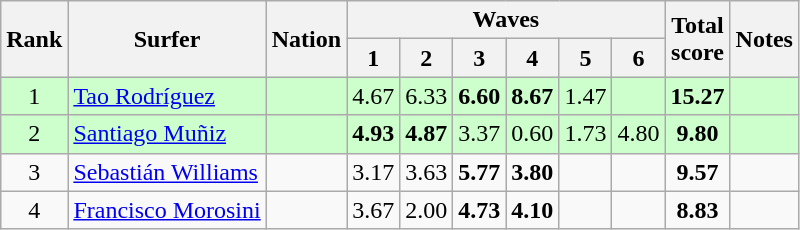<table class="wikitable sortable" style="text-align:center">
<tr>
<th rowspan=2>Rank</th>
<th rowspan=2>Surfer</th>
<th rowspan=2>Nation</th>
<th colspan=6>Waves</th>
<th rowspan=2>Total<br>score</th>
<th rowspan=2>Notes</th>
</tr>
<tr>
<th>1</th>
<th>2</th>
<th>3</th>
<th>4</th>
<th>5</th>
<th>6</th>
</tr>
<tr bgcolor=ccffcc>
<td>1</td>
<td align=left><a href='#'>Tao Rodríguez</a></td>
<td align=left></td>
<td>4.67</td>
<td>6.33</td>
<td><strong>6.60</strong></td>
<td><strong>8.67</strong></td>
<td>1.47</td>
<td></td>
<td><strong>15.27</strong></td>
<td></td>
</tr>
<tr bgcolor=ccffcc>
<td>2</td>
<td align=left><a href='#'>Santiago Muñiz</a></td>
<td align=left></td>
<td><strong>4.93</strong></td>
<td><strong>4.87</strong></td>
<td>3.37</td>
<td>0.60</td>
<td>1.73</td>
<td>4.80</td>
<td><strong>9.80</strong></td>
<td></td>
</tr>
<tr>
<td>3</td>
<td align=left><a href='#'>Sebastián Williams</a></td>
<td align=left></td>
<td>3.17</td>
<td>3.63</td>
<td><strong>5.77</strong></td>
<td><strong>3.80</strong></td>
<td></td>
<td></td>
<td><strong>9.57</strong></td>
<td></td>
</tr>
<tr>
<td>4</td>
<td align=left><a href='#'>Francisco Morosini</a></td>
<td align=left></td>
<td>3.67</td>
<td>2.00</td>
<td><strong>4.73</strong></td>
<td><strong>4.10</strong></td>
<td></td>
<td></td>
<td><strong>8.83</strong></td>
<td></td>
</tr>
</table>
